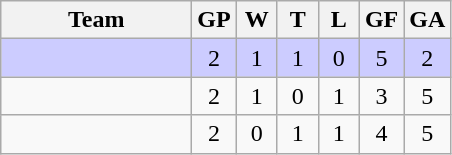<table class="wikitable" style="text-align:center">
<tr>
<th width="120">Team</th>
<th width="20">GP</th>
<th width="20">W</th>
<th width="20">T</th>
<th width="20">L</th>
<th width="20">GF</th>
<th width="20">GA</th>
</tr>
<tr bgcolor="#ccccff">
<td align=left></td>
<td>2</td>
<td>1</td>
<td>1</td>
<td>0</td>
<td>5</td>
<td>2</td>
</tr>
<tr>
<td align=left></td>
<td>2</td>
<td>1</td>
<td>0</td>
<td>1</td>
<td>3</td>
<td>5</td>
</tr>
<tr>
<td align=left></td>
<td>2</td>
<td>0</td>
<td>1</td>
<td>1</td>
<td>4</td>
<td>5</td>
</tr>
</table>
